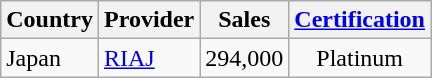<table class="wikitable sortable">
<tr>
<th>Country</th>
<th>Provider</th>
<th>Sales</th>
<th><a href='#'>Certification</a></th>
</tr>
<tr>
<td>Japan</td>
<td><a href='#'>RIAJ</a></td>
<td style="text-align:center;">294,000</td>
<td style="text-align:center;">Platinum</td>
</tr>
</table>
